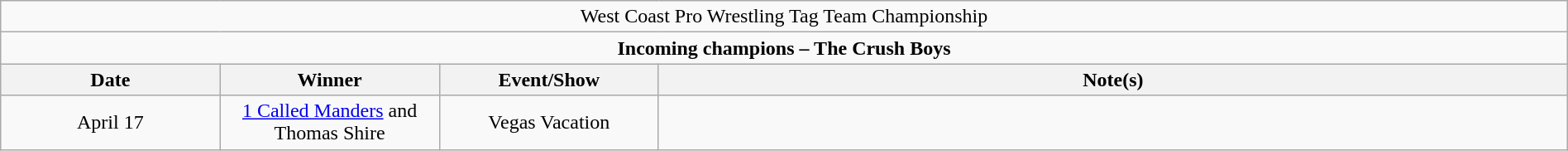<table class="wikitable" style="text-align:center; width:100%;">
<tr>
<td colspan="4" style="text-align: center;">West Coast Pro Wrestling Tag Team Championship</td>
</tr>
<tr>
<td colspan="4" style="text-align: center;"><strong>Incoming champions – The Crush Boys </strong></td>
</tr>
<tr>
<th width="14%">Date</th>
<th width="14%">Winner</th>
<th width="14%">Event/Show</th>
<th width="58%">Note(s)</th>
</tr>
<tr>
<td>April 17</td>
<td><a href='#'>1 Called Manders</a> and Thomas Shire</td>
<td>Vegas Vacation</td>
<td></td>
</tr>
</table>
